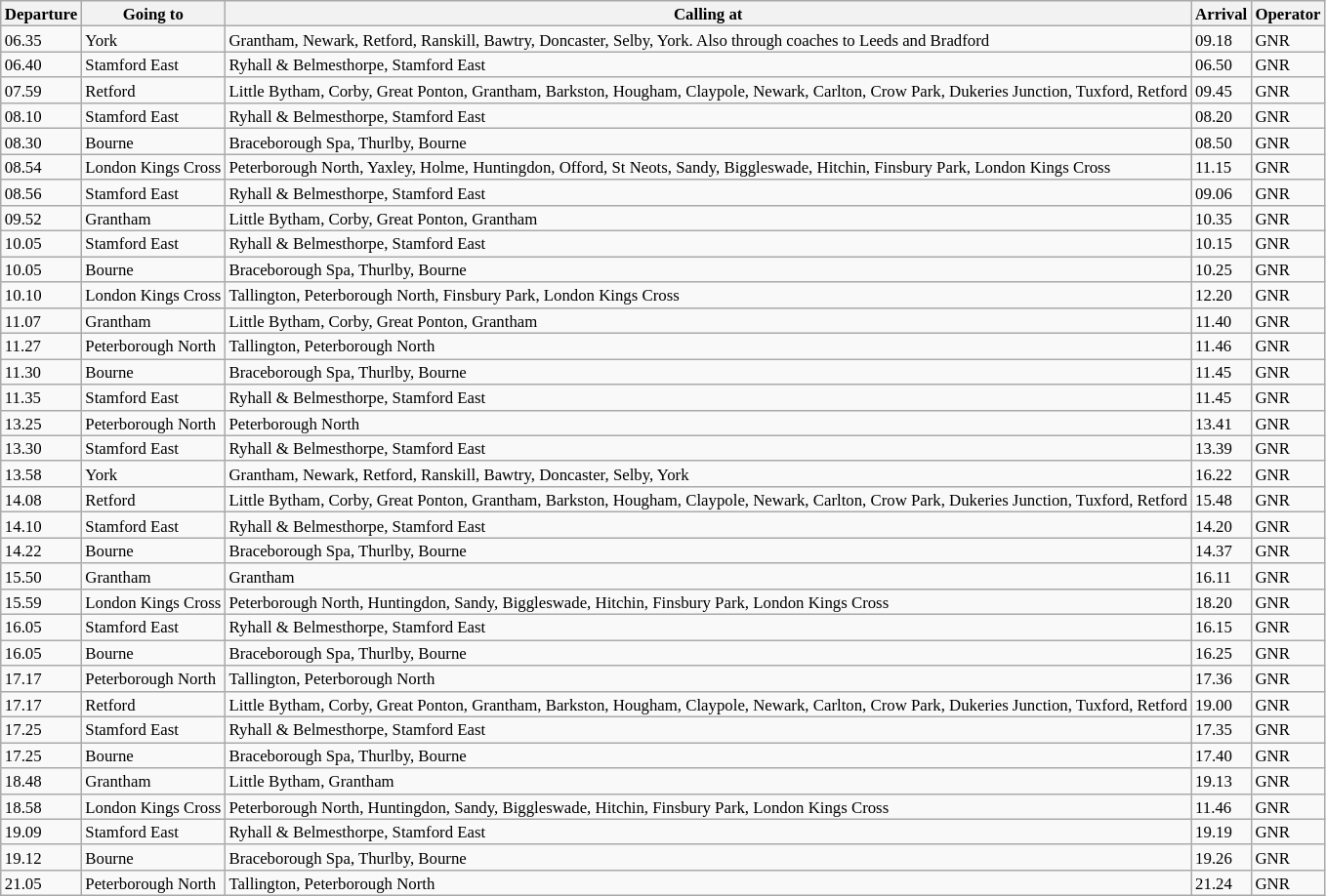<table class="wikitable" style="font-size:70%;">
<tr>
<th>Departure</th>
<th>Going to</th>
<th>Calling at</th>
<th>Arrival</th>
<th>Operator</th>
</tr>
<tr>
<td>06.35</td>
<td>York</td>
<td>Grantham, Newark, Retford, Ranskill, Bawtry, Doncaster, Selby, York. Also through coaches to Leeds and Bradford</td>
<td>09.18</td>
<td>GNR</td>
</tr>
<tr>
<td>06.40</td>
<td>Stamford East</td>
<td>Ryhall & Belmesthorpe, Stamford East</td>
<td>06.50</td>
<td>GNR</td>
</tr>
<tr>
<td>07.59</td>
<td>Retford</td>
<td>Little Bytham, Corby, Great Ponton, Grantham, Barkston, Hougham, Claypole, Newark, Carlton, Crow Park, Dukeries Junction, Tuxford, Retford</td>
<td>09.45</td>
<td>GNR</td>
</tr>
<tr>
<td>08.10</td>
<td>Stamford East</td>
<td>Ryhall & Belmesthorpe, Stamford East</td>
<td>08.20</td>
<td>GNR</td>
</tr>
<tr>
<td>08.30</td>
<td>Bourne</td>
<td>Braceborough Spa, Thurlby, Bourne</td>
<td>08.50</td>
<td>GNR</td>
</tr>
<tr>
<td>08.54</td>
<td>London Kings Cross</td>
<td>Peterborough North, Yaxley, Holme, Huntingdon, Offord, St Neots, Sandy, Biggleswade, Hitchin, Finsbury Park, London Kings Cross</td>
<td>11.15</td>
<td>GNR</td>
</tr>
<tr>
<td>08.56</td>
<td>Stamford East</td>
<td>Ryhall & Belmesthorpe, Stamford East</td>
<td>09.06</td>
<td>GNR</td>
</tr>
<tr>
<td>09.52</td>
<td>Grantham</td>
<td>Little Bytham, Corby, Great Ponton, Grantham</td>
<td>10.35</td>
<td>GNR</td>
</tr>
<tr>
<td>10.05</td>
<td>Stamford East</td>
<td>Ryhall & Belmesthorpe, Stamford East</td>
<td>10.15</td>
<td>GNR</td>
</tr>
<tr>
<td>10.05</td>
<td>Bourne</td>
<td>Braceborough Spa, Thurlby, Bourne</td>
<td>10.25</td>
<td>GNR</td>
</tr>
<tr>
<td>10.10</td>
<td>London Kings Cross</td>
<td>Tallington, Peterborough North, Finsbury Park, London Kings Cross</td>
<td>12.20</td>
<td>GNR</td>
</tr>
<tr>
<td>11.07</td>
<td>Grantham</td>
<td>Little Bytham, Corby, Great Ponton, Grantham</td>
<td>11.40</td>
<td>GNR</td>
</tr>
<tr>
<td>11.27</td>
<td>Peterborough North</td>
<td>Tallington, Peterborough North</td>
<td>11.46</td>
<td>GNR</td>
</tr>
<tr>
<td>11.30</td>
<td>Bourne</td>
<td>Braceborough Spa, Thurlby, Bourne</td>
<td>11.45</td>
<td>GNR</td>
</tr>
<tr>
<td>11.35</td>
<td>Stamford East</td>
<td>Ryhall & Belmesthorpe, Stamford East</td>
<td>11.45</td>
<td>GNR</td>
</tr>
<tr>
<td>13.25</td>
<td>Peterborough North</td>
<td>Peterborough North</td>
<td>13.41</td>
<td>GNR</td>
</tr>
<tr>
<td>13.30</td>
<td>Stamford East</td>
<td>Ryhall & Belmesthorpe, Stamford East</td>
<td>13.39</td>
<td>GNR</td>
</tr>
<tr>
<td>13.58</td>
<td>York</td>
<td>Grantham, Newark, Retford, Ranskill, Bawtry, Doncaster, Selby, York</td>
<td>16.22</td>
<td>GNR</td>
</tr>
<tr>
<td>14.08</td>
<td>Retford</td>
<td>Little Bytham, Corby, Great Ponton, Grantham, Barkston, Hougham, Claypole, Newark, Carlton, Crow Park, Dukeries Junction, Tuxford, Retford</td>
<td>15.48</td>
<td>GNR</td>
</tr>
<tr>
<td>14.10</td>
<td>Stamford East</td>
<td>Ryhall & Belmesthorpe, Stamford East</td>
<td>14.20</td>
<td>GNR</td>
</tr>
<tr>
<td>14.22</td>
<td>Bourne</td>
<td>Braceborough Spa, Thurlby, Bourne</td>
<td>14.37</td>
<td>GNR</td>
</tr>
<tr>
<td>15.50</td>
<td>Grantham</td>
<td>Grantham</td>
<td>16.11</td>
<td>GNR</td>
</tr>
<tr>
<td>15.59</td>
<td>London Kings Cross</td>
<td>Peterborough North, Huntingdon, Sandy, Biggleswade, Hitchin, Finsbury Park, London Kings Cross</td>
<td>18.20</td>
<td>GNR</td>
</tr>
<tr>
<td>16.05</td>
<td>Stamford East</td>
<td>Ryhall & Belmesthorpe, Stamford East</td>
<td>16.15</td>
<td>GNR</td>
</tr>
<tr>
<td>16.05</td>
<td>Bourne</td>
<td>Braceborough Spa, Thurlby, Bourne</td>
<td>16.25</td>
<td>GNR</td>
</tr>
<tr>
<td>17.17</td>
<td>Peterborough North</td>
<td>Tallington, Peterborough North</td>
<td>17.36</td>
<td>GNR</td>
</tr>
<tr>
<td>17.17</td>
<td>Retford</td>
<td>Little Bytham, Corby, Great Ponton, Grantham, Barkston, Hougham, Claypole, Newark, Carlton, Crow Park, Dukeries Junction, Tuxford, Retford</td>
<td>19.00</td>
<td>GNR</td>
</tr>
<tr>
<td>17.25</td>
<td>Stamford East</td>
<td>Ryhall & Belmesthorpe, Stamford East</td>
<td>17.35</td>
<td>GNR</td>
</tr>
<tr>
<td>17.25</td>
<td>Bourne</td>
<td>Braceborough Spa, Thurlby, Bourne</td>
<td>17.40</td>
<td>GNR</td>
</tr>
<tr>
<td>18.48</td>
<td>Grantham</td>
<td>Little Bytham, Grantham</td>
<td>19.13</td>
<td>GNR</td>
</tr>
<tr>
<td>18.58</td>
<td>London Kings Cross</td>
<td>Peterborough North, Huntingdon, Sandy, Biggleswade, Hitchin, Finsbury Park, London Kings Cross</td>
<td>11.46</td>
<td>GNR</td>
</tr>
<tr>
<td>19.09</td>
<td>Stamford East</td>
<td>Ryhall & Belmesthorpe, Stamford East</td>
<td>19.19</td>
<td>GNR</td>
</tr>
<tr>
<td>19.12</td>
<td>Bourne</td>
<td>Braceborough Spa, Thurlby, Bourne</td>
<td>19.26</td>
<td>GNR</td>
</tr>
<tr>
<td>21.05</td>
<td>Peterborough North</td>
<td>Tallington, Peterborough North</td>
<td>21.24</td>
<td>GNR</td>
</tr>
</table>
